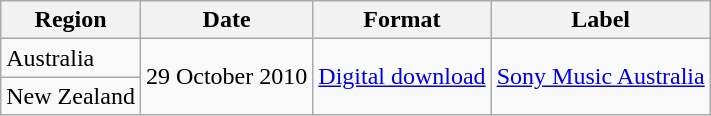<table class="wikitable">
<tr>
<th>Region</th>
<th>Date</th>
<th>Format</th>
<th>Label</th>
</tr>
<tr>
<td>Australia</td>
<td rowspan="2">29 October 2010</td>
<td rowspan="2"><a href='#'>Digital download</a></td>
<td rowspan="2"><a href='#'>Sony Music Australia</a></td>
</tr>
<tr>
<td>New Zealand</td>
</tr>
</table>
